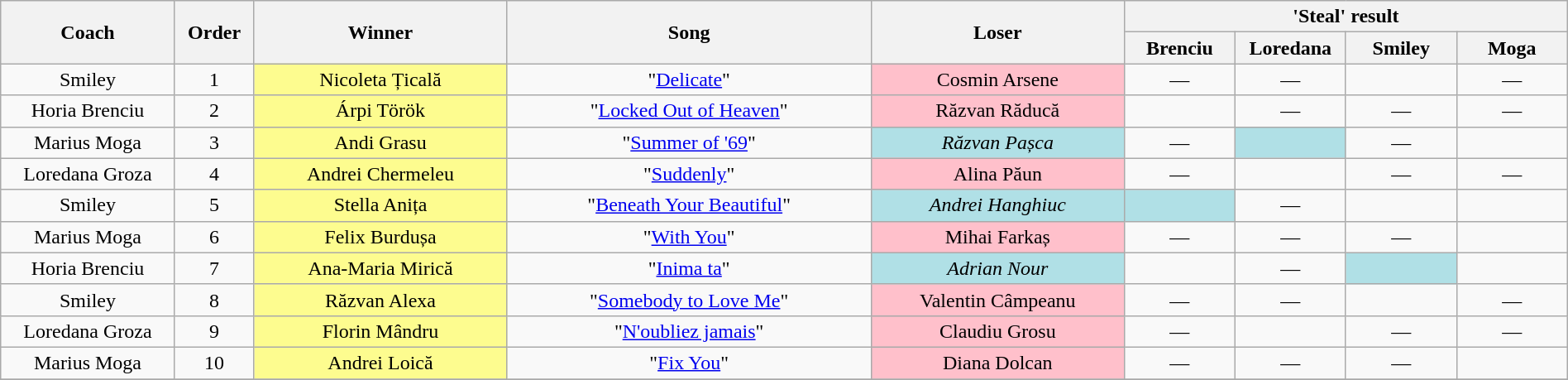<table class="wikitable" style="text-align: center; width:100%;">
<tr>
<th rowspan="2" style="width:11%;">Coach</th>
<th rowspan="2" style="width:05%;">Order</th>
<th rowspan="2" style="width:16%;">Winner</th>
<th rowspan="2" style="width:23%;">Song</th>
<th rowspan="2" style="width:16%;">Loser</th>
<th colspan="4" style="width:28%;">'Steal' result</th>
</tr>
<tr>
<th style="width:07%;">Brenciu</th>
<th style="width:07%;">Loredana</th>
<th style="width:07%;">Smiley</th>
<th style="width:07%;">Moga</th>
</tr>
<tr>
<td>Smiley</td>
<td>1</td>
<td style="background:#FDFC8F;">Nicoleta Țicală</td>
<td>"<a href='#'>Delicate</a>"</td>
<td style="background:pink;">Cosmin Arsene</td>
<td>—</td>
<td>—</td>
<td></td>
<td>—</td>
</tr>
<tr>
<td>Horia Brenciu</td>
<td>2</td>
<td style="background:#FDFC8F;">Árpi Török</td>
<td>"<a href='#'>Locked Out of Heaven</a>"</td>
<td style="background:pink;">Răzvan Răducă</td>
<td></td>
<td>—</td>
<td>—</td>
<td>—</td>
</tr>
<tr>
<td>Marius Moga</td>
<td>3</td>
<td style="background:#FDFC8F;">Andi Grasu</td>
<td>"<a href='#'>Summer of '69</a>"</td>
<td style="background:#B0E0E6;font-style:italic">Răzvan Pașca</td>
<td>—</td>
<td style="background:#B0E0E6;"><strong></strong></td>
<td>—</td>
<td></td>
</tr>
<tr>
<td>Loredana Groza</td>
<td>4</td>
<td style="background:#FDFC8F;">Andrei Chermeleu</td>
<td>"<a href='#'>Suddenly</a>"</td>
<td style="background:pink;">Alina Păun</td>
<td>—</td>
<td></td>
<td>—</td>
<td>—</td>
</tr>
<tr>
<td>Smiley</td>
<td>5</td>
<td style="background:#FDFC8F;">Stella Anița</td>
<td>"<a href='#'>Beneath Your Beautiful</a>"</td>
<td style="background:#B0E0E6;font-style:italic">Andrei Hanghiuc</td>
<td style="background:#B0E0E6;"><strong></strong></td>
<td>—</td>
<td></td>
<td><strong></strong></td>
</tr>
<tr>
<td>Marius Moga</td>
<td>6</td>
<td style="background:#FDFC8F;">Felix Burdușa</td>
<td>"<a href='#'>With You</a>"</td>
<td style="background:pink;">Mihai Farkaș</td>
<td>—</td>
<td>—</td>
<td>—</td>
<td></td>
</tr>
<tr>
<td>Horia Brenciu</td>
<td>7</td>
<td style="background:#FDFC8F;">Ana-Maria Mirică</td>
<td>"<a href='#'>Inima ta</a>"</td>
<td style="background:#B0E0E6;font-style:italic">Adrian Nour</td>
<td></td>
<td>—</td>
<td style="background:#B0E0E6;"><strong></strong></td>
<td><strong></strong></td>
</tr>
<tr>
<td>Smiley</td>
<td>8</td>
<td style="background:#FDFC8F;">Răzvan Alexa</td>
<td>"<a href='#'>Somebody to Love Me</a>"</td>
<td style="background:pink;">Valentin Câmpeanu</td>
<td>—</td>
<td>—</td>
<td></td>
<td>—</td>
</tr>
<tr>
<td>Loredana Groza</td>
<td>9</td>
<td style="background:#FDFC8F;">Florin Mândru</td>
<td>"<a href='#'>N'oubliez jamais</a>"</td>
<td style="background:pink;">Claudiu Grosu</td>
<td>—</td>
<td></td>
<td>—</td>
<td>—</td>
</tr>
<tr>
<td>Marius Moga</td>
<td>10</td>
<td style="background:#FDFC8F;">Andrei Loică</td>
<td>"<a href='#'>Fix You</a>"</td>
<td style="background:pink;">Diana Dolcan</td>
<td>—</td>
<td>—</td>
<td>—</td>
<td></td>
</tr>
<tr>
</tr>
</table>
